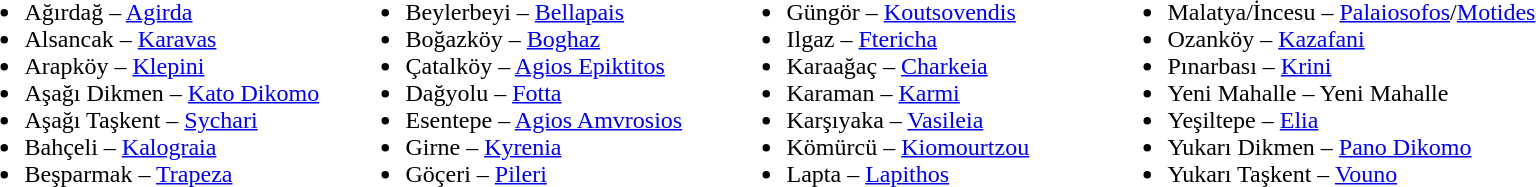<table>
<tr ---->
<td width="250" valign="top"><br><ul><li>Ağırdağ – <a href='#'>Agirda</a></li><li>Alsancak – <a href='#'>Karavas</a></li><li>Arapköy – <a href='#'>Klepini</a></li><li>Aşağı Dikmen – <a href='#'>Kato Dikomo</a></li><li>Aşağı Taşkent – <a href='#'>Sychari</a></li><li>Bahçeli – <a href='#'>Kalograia</a></li><li>Beşparmak – <a href='#'>Trapeza</a></li></ul></td>
<td width="250" valign="top"><br><ul><li>Beylerbeyi – <a href='#'>Bellapais</a></li><li>Boğazköy – <a href='#'>Boghaz</a></li><li>Çatalköy – <a href='#'>Agios Epiktitos</a></li><li>Dağyolu – <a href='#'>Fotta</a></li><li>Esentepe – <a href='#'>Agios Amvrosios</a></li><li>Girne – <a href='#'>Kyrenia</a></li><li>Göçeri – <a href='#'>Pileri</a></li></ul></td>
<td width="250" valign="top"><br><ul><li>Güngör – <a href='#'>Koutsovendis</a></li><li>Ilgaz – <a href='#'>Ftericha</a></li><li>Karaağaç – <a href='#'>Charkeia</a></li><li>Karaman – <a href='#'>Karmi</a></li><li>Karşıyaka – <a href='#'>Vasileia</a></li><li>Kömürcü – <a href='#'>Kiomourtzou</a></li><li>Lapta – <a href='#'>Lapithos</a></li></ul></td>
<td width="300" valign="top"><br><ul><li>Malatya/İncesu – <a href='#'>Palaiosofos</a>/<a href='#'>Motides</a></li><li>Ozanköy – <a href='#'>Kazafani</a></li><li>Pınarbası – <a href='#'>Krini</a></li><li>Yeni Mahalle – Yeni Mahalle</li><li>Yeşiltepe – <a href='#'>Elia</a></li><li>Yukarı Dikmen – <a href='#'>Pano Dikomo</a></li><li>Yukarı Taşkent – <a href='#'>Vouno</a></li></ul></td>
</tr>
</table>
